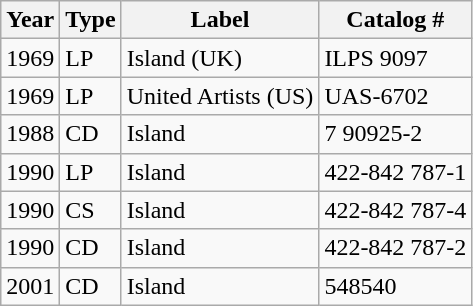<table class="wikitable" border="1">
<tr>
<th>Year</th>
<th>Type</th>
<th>Label</th>
<th>Catalog #</th>
</tr>
<tr>
<td>1969</td>
<td>LP</td>
<td>Island (UK)</td>
<td>ILPS 9097</td>
</tr>
<tr>
<td>1969</td>
<td>LP</td>
<td>United Artists (US)</td>
<td>UAS-6702</td>
</tr>
<tr>
<td>1988</td>
<td>CD</td>
<td>Island</td>
<td>7 90925-2</td>
</tr>
<tr>
<td>1990</td>
<td>LP</td>
<td>Island</td>
<td>422-842 787-1</td>
</tr>
<tr>
<td>1990</td>
<td>CS</td>
<td>Island</td>
<td>422-842 787-4</td>
</tr>
<tr>
<td>1990</td>
<td>CD</td>
<td>Island</td>
<td>422-842 787-2</td>
</tr>
<tr>
<td>2001</td>
<td>CD</td>
<td>Island</td>
<td>548540</td>
</tr>
</table>
